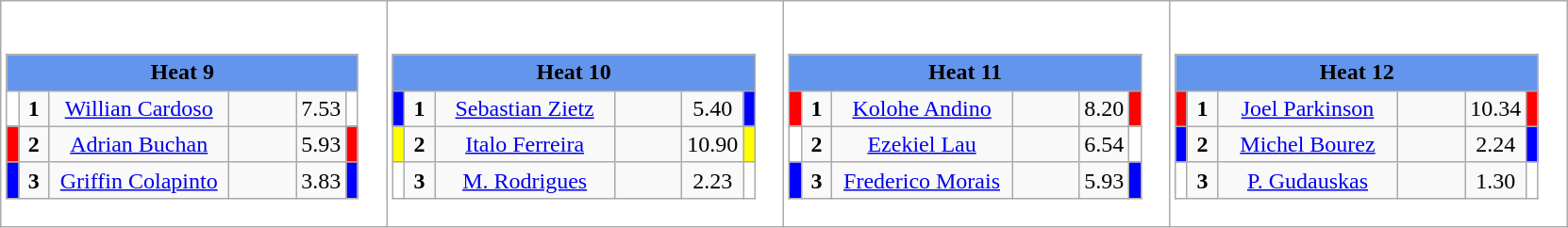<table class="wikitable" style="background:#fff;">
<tr>
<td><div><br><table class="wikitable">
<tr>
<td colspan="6"  style="text-align:center; background:#6495ed;"><strong>Heat 9</strong></td>
</tr>
<tr>
<td style="width:01px; background: #fff;"></td>
<td style="width:14px; text-align:center;"><strong>1</strong></td>
<td style="width:120px; text-align:center;"><a href='#'>Willian Cardoso</a></td>
<td style="width:40px; text-align:center;"></td>
<td style="width:20px; text-align:center;">7.53</td>
<td style="width:01px; background: #fff;"></td>
</tr>
<tr>
<td style="width:01px; background: #f00;"></td>
<td style="width:14px; text-align:center;"><strong>2</strong></td>
<td style="width:120px; text-align:center;"><a href='#'>Adrian Buchan</a></td>
<td style="width:40px; text-align:center;"></td>
<td style="width:20px; text-align:center;">5.93</td>
<td style="width:01px; background: #f00;"></td>
</tr>
<tr>
<td style="width:01px; background: #00f;"></td>
<td style="width:14px; text-align:center;"><strong>3</strong></td>
<td style="width:120px; text-align:center;"><a href='#'>Griffin Colapinto</a></td>
<td style="width:40px; text-align:center;"></td>
<td style="width:20px; text-align:center;">3.83</td>
<td style="width:01px; background: #00f;"></td>
</tr>
</table>
</div></td>
<td><div><br><table class="wikitable">
<tr>
<td colspan="6"  style="text-align:center; background:#6495ed;"><strong>Heat 10</strong></td>
</tr>
<tr>
<td style="width:01px; background: #00f;"></td>
<td style="width:14px; text-align:center;"><strong>1</strong></td>
<td style="width:120px; text-align:center;"><a href='#'>Sebastian Zietz</a></td>
<td style="width:40px; text-align:center;"></td>
<td style="width:20px; text-align:center;">5.40</td>
<td style="width:01px; background: #00f;"></td>
</tr>
<tr>
<td style="width:01px; background: #ff0;"></td>
<td style="width:14px; text-align:center;"><strong>2</strong></td>
<td style="width:120px; text-align:center;"><a href='#'>Italo Ferreira</a></td>
<td style="width:40px; text-align:center;"></td>
<td style="width:20px; text-align:center;">10.90</td>
<td style="width:01px; background: #ff0;"></td>
</tr>
<tr>
<td style="width:01px; background: #fff;"></td>
<td style="width:14px; text-align:center;"><strong>3</strong></td>
<td style="width:120px; text-align:center;"><a href='#'>M. Rodrigues</a></td>
<td style="width:40px; text-align:center;"></td>
<td style="width:20px; text-align:center;">2.23</td>
<td style="width:01px; background: #fff;"></td>
</tr>
</table>
</div></td>
<td><div><br><table class="wikitable">
<tr>
<td colspan="6"  style="text-align:center; background:#6495ed;"><strong>Heat 11</strong></td>
</tr>
<tr>
<td style="width:01px; background: #f00;"></td>
<td style="width:14px; text-align:center;"><strong>1</strong></td>
<td style="width:120px; text-align:center;"><a href='#'>Kolohe Andino</a></td>
<td style="width:40px; text-align:center;"></td>
<td style="width:20px; text-align:center;">8.20</td>
<td style="width:01px; background: #f00;"></td>
</tr>
<tr>
<td style="width:01px; background: #fff;"></td>
<td style="width:14px; text-align:center;"><strong>2</strong></td>
<td style="width:120px; text-align:center;"><a href='#'>Ezekiel Lau</a></td>
<td style="width:40px; text-align:center;"></td>
<td style="width:20px; text-align:center;">6.54</td>
<td style="width:01px; background: #fff;"></td>
</tr>
<tr>
<td style="width:01px; background: #00f;"></td>
<td style="width:14px; text-align:center;"><strong>3</strong></td>
<td style="width:120px; text-align:center;"><a href='#'>Frederico Morais</a></td>
<td style="width:40px; text-align:center;"></td>
<td style="width:20px; text-align:center;">5.93</td>
<td style="width:01px; background: #00f;"></td>
</tr>
</table>
</div></td>
<td><div><br><table class="wikitable">
<tr>
<td colspan="6"  style="text-align:center; background:#6495ed;"><strong>Heat 12</strong></td>
</tr>
<tr>
<td style="width:01px; background: #f00;"></td>
<td style="width:14px; text-align:center;"><strong>1</strong></td>
<td style="width:120px; text-align:center;"><a href='#'>Joel Parkinson</a></td>
<td style="width:40px; text-align:center;"></td>
<td style="width:20px; text-align:center;">10.34</td>
<td style="width:01px; background: #f00;"></td>
</tr>
<tr>
<td style="width:01px; background: #00f;"></td>
<td style="width:14px; text-align:center;"><strong>2</strong></td>
<td style="width:120px; text-align:center;"><a href='#'>Michel Bourez</a></td>
<td style="width:40px; text-align:center;"></td>
<td style="width:20px; text-align:center;">2.24</td>
<td style="width:01px; background: #00f;"></td>
</tr>
<tr>
<td style="width:01px; background: #fff;"></td>
<td style="width:14px; text-align:center;"><strong>3</strong></td>
<td style="width:120px; text-align:center;"><a href='#'>P. Gudauskas</a></td>
<td style="width:40px; text-align:center;"></td>
<td style="width:20px; text-align:center;">1.30</td>
<td style="width:01px; background: #fff;"></td>
</tr>
</table>
</div></td>
</tr>
</table>
